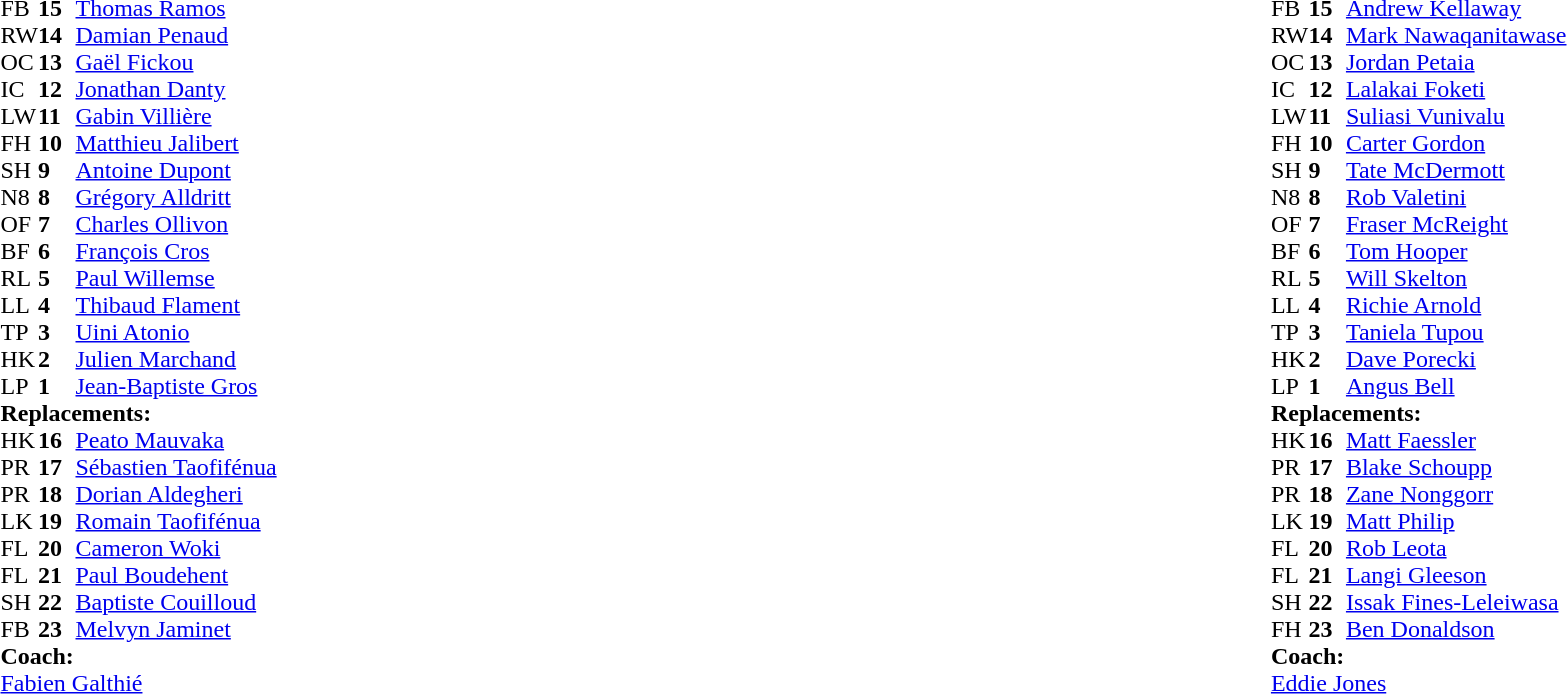<table style="width:100%">
<tr>
<td style="vertical-align:top; width:50%"><br><table cellspacing="0" cellpadding="0">
<tr>
<th width="25"></th>
<th width="25"></th>
</tr>
<tr>
<td>FB</td>
<td><strong>15</strong></td>
<td><a href='#'>Thomas Ramos</a></td>
<td></td>
<td></td>
</tr>
<tr>
<td>RW</td>
<td><strong>14</strong></td>
<td><a href='#'>Damian Penaud</a></td>
</tr>
<tr>
<td>OC</td>
<td><strong>13</strong></td>
<td><a href='#'>Gaël Fickou</a></td>
</tr>
<tr>
<td>IC</td>
<td><strong>12</strong></td>
<td><a href='#'>Jonathan Danty</a></td>
</tr>
<tr>
<td>LW</td>
<td><strong>11</strong></td>
<td><a href='#'>Gabin Villière</a></td>
</tr>
<tr>
<td>FH</td>
<td><strong>10</strong></td>
<td><a href='#'>Matthieu Jalibert</a></td>
</tr>
<tr>
<td>SH</td>
<td><strong>9</strong></td>
<td><a href='#'>Antoine Dupont</a></td>
<td></td>
<td></td>
</tr>
<tr>
<td>N8</td>
<td><strong>8</strong></td>
<td><a href='#'>Grégory Alldritt</a></td>
<td></td>
<td></td>
</tr>
<tr>
<td>OF</td>
<td><strong>7</strong></td>
<td><a href='#'>Charles Ollivon</a></td>
</tr>
<tr>
<td>BF</td>
<td><strong>6</strong></td>
<td><a href='#'>François Cros</a></td>
</tr>
<tr>
<td>RL</td>
<td><strong>5</strong></td>
<td><a href='#'>Paul Willemse</a></td>
<td></td>
<td></td>
</tr>
<tr>
<td>LL</td>
<td><strong>4</strong></td>
<td><a href='#'>Thibaud Flament</a></td>
<td></td>
<td></td>
</tr>
<tr>
<td>TP</td>
<td><strong>3</strong></td>
<td><a href='#'>Uini Atonio</a></td>
<td></td>
<td></td>
</tr>
<tr>
<td>HK</td>
<td><strong>2</strong></td>
<td><a href='#'>Julien Marchand</a></td>
<td></td>
<td></td>
</tr>
<tr>
<td>LP</td>
<td><strong>1</strong></td>
<td><a href='#'>Jean-Baptiste Gros</a></td>
<td></td>
<td></td>
</tr>
<tr>
<td colspan="3"><strong>Replacements:</strong></td>
</tr>
<tr>
<td>HK</td>
<td><strong>16</strong></td>
<td><a href='#'>Peato Mauvaka</a></td>
<td></td>
<td></td>
</tr>
<tr>
<td>PR</td>
<td><strong>17</strong></td>
<td><a href='#'>Sébastien Taofifénua</a></td>
<td></td>
<td></td>
</tr>
<tr>
<td>PR</td>
<td><strong>18</strong></td>
<td><a href='#'>Dorian Aldegheri</a></td>
<td></td>
<td></td>
</tr>
<tr>
<td>LK</td>
<td><strong>19</strong></td>
<td><a href='#'>Romain Taofifénua</a></td>
<td></td>
<td></td>
</tr>
<tr>
<td>FL</td>
<td><strong>20</strong></td>
<td><a href='#'>Cameron Woki</a></td>
<td></td>
<td></td>
</tr>
<tr>
<td>FL</td>
<td><strong>21</strong></td>
<td><a href='#'>Paul Boudehent</a></td>
<td></td>
<td></td>
</tr>
<tr>
<td>SH</td>
<td><strong>22</strong></td>
<td><a href='#'>Baptiste Couilloud</a></td>
<td></td>
<td></td>
</tr>
<tr>
<td>FB</td>
<td><strong>23</strong></td>
<td><a href='#'>Melvyn Jaminet</a></td>
<td></td>
<td></td>
</tr>
<tr>
<td colspan="3"><strong>Coach:</strong></td>
</tr>
<tr>
<td colspan="3"> <a href='#'>Fabien Galthié</a></td>
</tr>
</table>
</td>
<td style="vertical-align:top"></td>
<td style="vertical-align:top;width:50%"><br><table cellspacing="0" cellpadding="0" style="margin:auto">
<tr>
<th width="25"></th>
<th width="25"></th>
</tr>
<tr>
<td>FB</td>
<td><strong>15</strong></td>
<td><a href='#'>Andrew Kellaway</a></td>
<td></td>
<td></td>
<td></td>
<td></td>
</tr>
<tr>
<td>RW</td>
<td><strong>14</strong></td>
<td><a href='#'>Mark Nawaqanitawase</a></td>
</tr>
<tr>
<td>OC</td>
<td><strong>13</strong></td>
<td><a href='#'>Jordan Petaia</a></td>
</tr>
<tr>
<td>IC</td>
<td><strong>12</strong></td>
<td><a href='#'>Lalakai Foketi</a></td>
<td></td>
<td></td>
<td></td>
</tr>
<tr>
<td>LW</td>
<td><strong>11</strong></td>
<td><a href='#'>Suliasi Vunivalu</a></td>
<td></td>
</tr>
<tr>
<td>FH</td>
<td><strong>10</strong></td>
<td><a href='#'>Carter Gordon</a></td>
</tr>
<tr>
<td>SH</td>
<td><strong>9</strong></td>
<td><a href='#'>Tate McDermott</a></td>
<td></td>
<td></td>
</tr>
<tr>
<td>N8</td>
<td><strong>8</strong></td>
<td><a href='#'>Rob Valetini</a></td>
<td></td>
<td></td>
</tr>
<tr>
<td>OF</td>
<td><strong>7</strong></td>
<td><a href='#'>Fraser McReight</a></td>
</tr>
<tr>
<td>BF</td>
<td><strong>6</strong></td>
<td><a href='#'>Tom Hooper</a></td>
</tr>
<tr>
<td>RL</td>
<td><strong>5</strong></td>
<td><a href='#'>Will Skelton</a></td>
<td></td>
<td></td>
</tr>
<tr>
<td>LL</td>
<td><strong>4</strong></td>
<td><a href='#'>Richie Arnold</a></td>
<td></td>
<td></td>
</tr>
<tr>
<td>TP</td>
<td><strong>3</strong></td>
<td><a href='#'>Taniela Tupou</a></td>
<td></td>
<td></td>
</tr>
<tr>
<td>HK</td>
<td><strong>2</strong></td>
<td><a href='#'>Dave Porecki</a></td>
<td></td>
<td></td>
</tr>
<tr>
<td>LP</td>
<td><strong>1</strong></td>
<td><a href='#'>Angus Bell</a></td>
<td></td>
<td></td>
</tr>
<tr>
<td colspan="3"><strong>Replacements:</strong></td>
</tr>
<tr>
<td>HK</td>
<td><strong>16</strong></td>
<td><a href='#'>Matt Faessler</a></td>
<td></td>
<td></td>
</tr>
<tr>
<td>PR</td>
<td><strong>17</strong></td>
<td><a href='#'>Blake Schoupp</a></td>
<td></td>
<td></td>
</tr>
<tr>
<td>PR</td>
<td><strong>18</strong></td>
<td><a href='#'>Zane Nonggorr</a></td>
<td></td>
<td></td>
</tr>
<tr>
<td>LK</td>
<td><strong>19</strong></td>
<td><a href='#'>Matt Philip</a></td>
<td></td>
<td></td>
</tr>
<tr>
<td>FL</td>
<td><strong>20</strong></td>
<td><a href='#'>Rob Leota</a></td>
<td></td>
<td></td>
</tr>
<tr>
<td>FL</td>
<td><strong>21</strong></td>
<td><a href='#'>Langi Gleeson</a></td>
<td></td>
<td></td>
</tr>
<tr>
<td>SH</td>
<td><strong>22</strong></td>
<td><a href='#'>Issak Fines-Leleiwasa</a></td>
<td></td>
<td></td>
</tr>
<tr>
<td>FH</td>
<td><strong>23</strong></td>
<td><a href='#'>Ben Donaldson</a></td>
<td></td>
<td></td>
<td></td>
<td></td>
</tr>
<tr>
<td colspan="3"><strong>Coach:</strong></td>
</tr>
<tr>
<td colspan="3"> <a href='#'>Eddie Jones</a></td>
</tr>
</table>
</td>
</tr>
</table>
